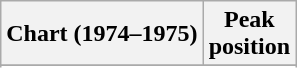<table class="wikitable sortable plainrowheaders" style="text-align:center">
<tr>
<th scope="col">Chart (1974–1975)</th>
<th scope="col">Peak<br>position</th>
</tr>
<tr>
</tr>
<tr>
</tr>
</table>
